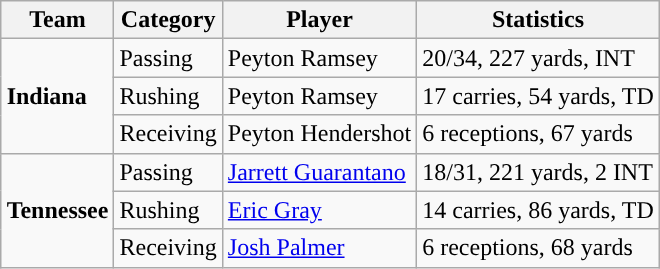<table class="wikitable" style="float: right;">
<tr>
<th>Team</th>
<th>Category</th>
<th>Player</th>
<th>Statistics</th>
</tr>
<tr>
<td rowspan=3><strong>Indiana</strong></td>
<td>Passing</td>
<td>Peyton Ramsey</td>
<td>20/34, 227 yards, INT</td>
</tr>
<tr>
<td>Rushing</td>
<td>Peyton Ramsey</td>
<td>17 carries, 54 yards, TD</td>
</tr>
<tr>
<td>Receiving</td>
<td>Peyton Hendershot</td>
<td>6 receptions, 67 yards</td>
</tr>
<tr>
<td rowspan=3><strong>Tennessee</strong></td>
<td>Passing</td>
<td><a href='#'>Jarrett Guarantano</a></td>
<td>18/31, 221 yards, 2 INT</td>
</tr>
<tr>
<td>Rushing</td>
<td><a href='#'>Eric Gray</a></td>
<td>14 carries, 86 yards, TD</td>
</tr>
<tr>
<td>Receiving</td>
<td><a href='#'>Josh Palmer</a></td>
<td>6 receptions, 68 yards</td>
</tr>
</table>
